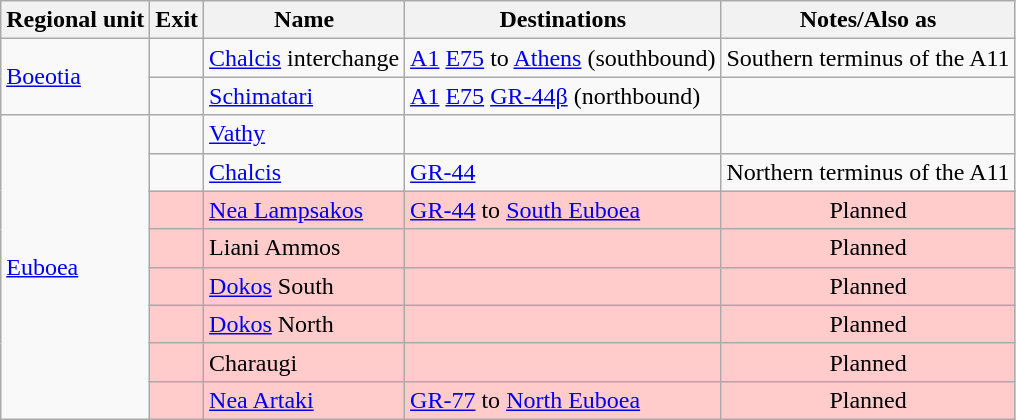<table class="wikitable collapsible uncollapsed">
<tr>
<th scope="col">Regional unit</th>
<th scope="col">Exit</th>
<th scope="col">Name</th>
<th scope="col">Destinations</th>
<th scope="col">Notes/Also as</th>
</tr>
<tr>
<td rowspan= 2><a href='#'>Boeotia</a></td>
<td></td>
<td><a href='#'>Chalcis</a> interchange</td>
<td> <a href='#'>A1</a>  <a href='#'>E75</a> to <a href='#'>Athens</a> (southbound)</td>
<td>Southern terminus of the A11</td>
</tr>
<tr>
<td></td>
<td><a href='#'>Schimatari</a></td>
<td> <a href='#'>A1</a>  <a href='#'>E75</a>  <a href='#'>GR-44β</a> (northbound)</td>
<td></td>
</tr>
<tr>
<td rowspan= 8><a href='#'>Euboea</a></td>
<td></td>
<td><a href='#'>Vathy</a></td>
<td></td>
<td></td>
</tr>
<tr>
<td></td>
<td><a href='#'>Chalcis</a></td>
<td> <a href='#'>GR-44</a></td>
<td>Northern terminus of the A11</td>
</tr>
<tr style="background: #FFCBCB">
<td></td>
<td><a href='#'>Nea Lampsakos</a></td>
<td> <a href='#'>GR-44</a> to <a href='#'>South Euboea</a></td>
<td style="text-align: center;">Planned</td>
</tr>
<tr style="background: #FFCBCB">
<td></td>
<td>Liani Ammos</td>
<td></td>
<td style="text-align: center;">Planned</td>
</tr>
<tr style="background: #FFCBCB">
<td></td>
<td><a href='#'>Dokos</a> South</td>
<td></td>
<td style="text-align: center;">Planned</td>
</tr>
<tr style="background: #FFCBCB">
<td></td>
<td><a href='#'>Dokos</a> North</td>
<td></td>
<td style="text-align: center;">Planned</td>
</tr>
<tr style="background: #FFCBCB">
<td></td>
<td>Charaugi</td>
<td></td>
<td style="text-align: center;">Planned</td>
</tr>
<tr style="background: #FFCBCB">
<td></td>
<td><a href='#'>Nea Artaki</a></td>
<td> <a href='#'>GR-77</a> to <a href='#'>North Euboea</a></td>
<td style="text-align: center;">Planned</td>
</tr>
</table>
